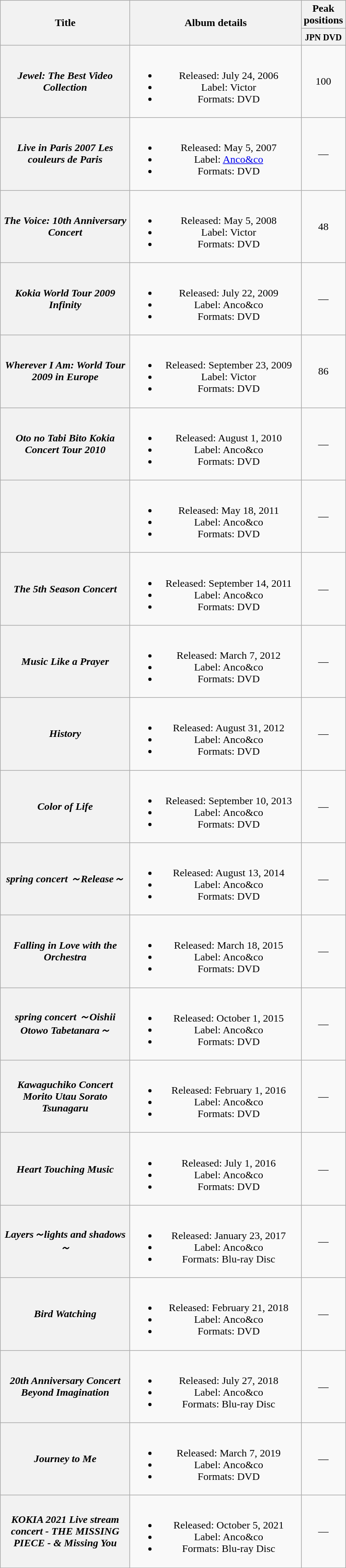<table class="wikitable plainrowheaders" style="text-align:center;">
<tr>
<th style="width:12em;" rowspan="2">Title</th>
<th style="width:16em;" rowspan="2">Album details</th>
<th colspan="1">Peak positions</th>
</tr>
<tr>
<th style="width:2.5em;"><small>JPN DVD</small><br></th>
</tr>
<tr>
<th scope="row"><em>Jewel: The Best Video Collection</em></th>
<td><br><ul><li>Released: July 24, 2006</li><li>Label: Victor</li><li>Formats: DVD</li></ul></td>
<td>100</td>
</tr>
<tr>
<th scope="row"><em>Live in Paris 2007 Les couleurs de Paris</em></th>
<td><br><ul><li>Released: May 5, 2007</li><li>Label: <a href='#'>Anco&co</a></li><li>Formats: DVD</li></ul></td>
<td>—</td>
</tr>
<tr>
<th scope="row"><em>The Voice: 10th Anniversary Concert</em></th>
<td><br><ul><li>Released: May 5, 2008</li><li>Label: Victor</li><li>Formats: DVD</li></ul></td>
<td>48</td>
</tr>
<tr>
<th scope="row"><em>Kokia World Tour 2009 Infinity</em></th>
<td><br><ul><li>Released: July 22, 2009</li><li>Label: Anco&co</li><li>Formats: DVD</li></ul></td>
<td>—</td>
</tr>
<tr>
<th scope="row"><em>Wherever I Am: World Tour 2009 in Europe</em></th>
<td><br><ul><li>Released: September 23, 2009</li><li>Label: Victor</li><li>Formats: DVD</li></ul></td>
<td>86</td>
</tr>
<tr>
<th scope="row"><em>Oto no Tabi Bito Kokia Concert Tour 2010</em></th>
<td><br><ul><li>Released: August 1, 2010</li><li>Label: Anco&co</li><li>Formats: DVD</li></ul></td>
<td>—</td>
</tr>
<tr>
<th scope="row"></th>
<td><br><ul><li>Released: May 18, 2011</li><li>Label: Anco&co</li><li>Formats: DVD</li></ul></td>
<td>—</td>
</tr>
<tr>
<th scope="row"><em>The 5th Season Concert</em></th>
<td><br><ul><li>Released: September 14, 2011</li><li>Label: Anco&co</li><li>Formats: DVD</li></ul></td>
<td>—</td>
</tr>
<tr>
<th scope="row"><em>Music Like a Prayer</em></th>
<td><br><ul><li>Released: March 7, 2012</li><li>Label: Anco&co</li><li>Formats: DVD</li></ul></td>
<td>—</td>
</tr>
<tr>
<th scope="row"><em>History</em></th>
<td><br><ul><li>Released: August 31, 2012</li><li>Label: Anco&co</li><li>Formats: DVD</li></ul></td>
<td>—</td>
</tr>
<tr>
<th scope="row"><em>Color of Life</em></th>
<td><br><ul><li>Released: September 10, 2013</li><li>Label: Anco&co</li><li>Formats: DVD</li></ul></td>
<td>—</td>
</tr>
<tr>
<th scope="row"><em>spring concert ～Release～</em></th>
<td><br><ul><li>Released: August 13, 2014</li><li>Label: Anco&co</li><li>Formats: DVD</li></ul></td>
<td>—</td>
</tr>
<tr>
<th scope="row"><em>Falling in Love with the Orchestra</em></th>
<td><br><ul><li>Released: March 18, 2015</li><li>Label: Anco&co</li><li>Formats: DVD</li></ul></td>
<td>—</td>
</tr>
<tr>
<th scope="row"><em>spring concert ～Oishii Otowo Tabetanara～</em></th>
<td><br><ul><li>Released: October 1, 2015</li><li>Label: Anco&co</li><li>Formats: DVD</li></ul></td>
<td>—</td>
</tr>
<tr>
<th scope="row"><em>Kawaguchiko Concert Morito Utau Sorato Tsunagaru</em></th>
<td><br><ul><li>Released: February 1, 2016</li><li>Label: Anco&co</li><li>Formats: DVD</li></ul></td>
<td>—</td>
</tr>
<tr>
<th scope="row"><em>Heart Touching Music</em></th>
<td><br><ul><li>Released: July 1, 2016</li><li>Label: Anco&co</li><li>Formats: DVD</li></ul></td>
<td>—</td>
</tr>
<tr>
<th scope="row"><em>Layers～lights and shadows～</em></th>
<td><br><ul><li>Released: January 23, 2017</li><li>Label: Anco&co</li><li>Formats: Blu-ray Disc</li></ul></td>
<td>—</td>
</tr>
<tr>
<th scope="row"><em>Bird Watching</em></th>
<td><br><ul><li>Released: February 21, 2018</li><li>Label: Anco&co</li><li>Formats: DVD</li></ul></td>
<td>—</td>
</tr>
<tr>
<th scope="row"><em>20th Anniversary Concert Beyond Imagination</em></th>
<td><br><ul><li>Released: July 27, 2018</li><li>Label: Anco&co</li><li>Formats: Blu-ray Disc</li></ul></td>
<td>—</td>
</tr>
<tr>
<th scope="row"><em>Journey to Me</em></th>
<td><br><ul><li>Released: March 7, 2019</li><li>Label: Anco&co</li><li>Formats: DVD</li></ul></td>
<td>—</td>
</tr>
<tr>
<th scope="row"><em>KOKIA 2021 Live stream concert - THE MISSING PIECE - & Missing You</em></th>
<td><br><ul><li>Released: October 5, 2021</li><li>Label: Anco&co</li><li>Formats: Blu-ray Disc</li></ul></td>
<td>—</td>
</tr>
</table>
